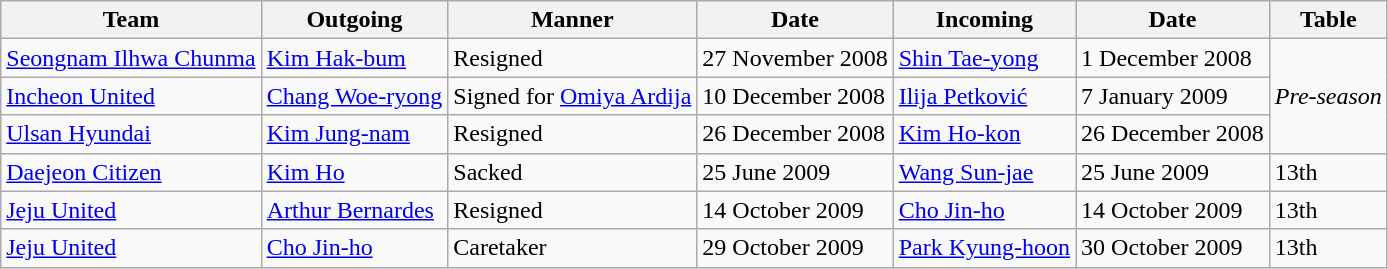<table class="wikitable">
<tr>
<th>Team</th>
<th>Outgoing</th>
<th>Manner</th>
<th>Date</th>
<th>Incoming</th>
<th>Date</th>
<th>Table</th>
</tr>
<tr>
<td><a href='#'>Seongnam Ilhwa Chunma</a></td>
<td> <a href='#'>Kim Hak-bum</a></td>
<td>Resigned</td>
<td>27 November 2008</td>
<td> <a href='#'>Shin Tae-yong</a></td>
<td>1 December 2008</td>
<td rowspan="3"><em>Pre-season</em></td>
</tr>
<tr>
<td><a href='#'>Incheon United</a></td>
<td> <a href='#'>Chang Woe-ryong</a></td>
<td>Signed for <a href='#'>Omiya Ardija</a></td>
<td>10 December 2008</td>
<td> <a href='#'>Ilija Petković</a></td>
<td>7 January 2009</td>
</tr>
<tr>
<td><a href='#'>Ulsan Hyundai</a></td>
<td> <a href='#'>Kim Jung-nam</a></td>
<td>Resigned</td>
<td>26 December 2008</td>
<td> <a href='#'>Kim Ho-kon</a></td>
<td>26 December 2008</td>
</tr>
<tr>
<td><a href='#'>Daejeon Citizen</a></td>
<td> <a href='#'>Kim Ho</a></td>
<td>Sacked</td>
<td>25 June 2009</td>
<td> <a href='#'>Wang Sun-jae</a></td>
<td>25 June 2009</td>
<td>13th</td>
</tr>
<tr>
<td><a href='#'>Jeju United</a></td>
<td> <a href='#'>Arthur Bernardes</a></td>
<td>Resigned</td>
<td>14 October 2009</td>
<td> <a href='#'>Cho Jin-ho</a></td>
<td>14 October 2009</td>
<td>13th</td>
</tr>
<tr>
<td><a href='#'>Jeju United</a></td>
<td> <a href='#'>Cho Jin-ho</a></td>
<td>Caretaker</td>
<td>29 October 2009</td>
<td> <a href='#'>Park Kyung-hoon</a></td>
<td>30 October 2009</td>
<td>13th</td>
</tr>
</table>
